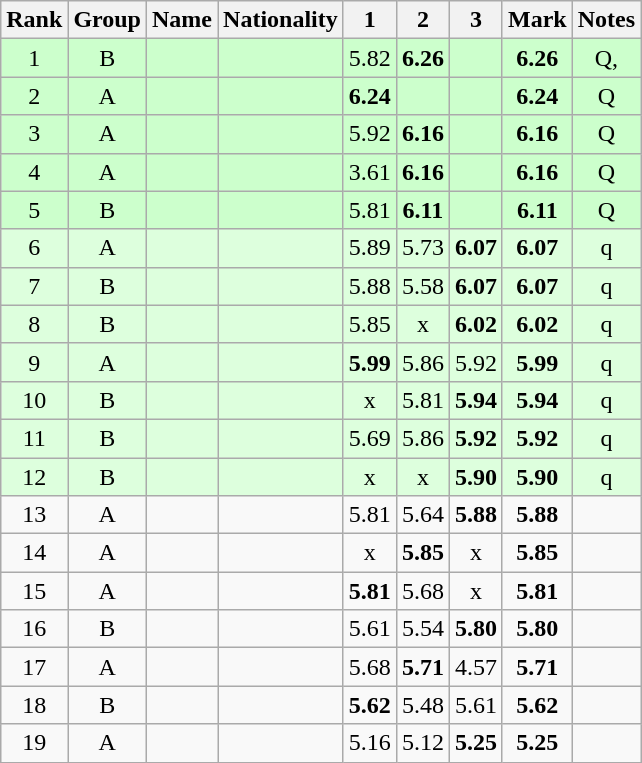<table class="wikitable sortable" style="text-align:center">
<tr>
<th>Rank</th>
<th>Group</th>
<th>Name</th>
<th>Nationality</th>
<th>1</th>
<th>2</th>
<th>3</th>
<th>Mark</th>
<th>Notes</th>
</tr>
<tr bgcolor=ccffcc>
<td>1</td>
<td>B</td>
<td align=left></td>
<td align=left></td>
<td>5.82</td>
<td><strong>6.26</strong></td>
<td></td>
<td><strong>6.26</strong></td>
<td>Q, </td>
</tr>
<tr bgcolor=ccffcc>
<td>2</td>
<td>A</td>
<td align=left></td>
<td align=left></td>
<td><strong>6.24</strong></td>
<td></td>
<td></td>
<td><strong>6.24</strong></td>
<td>Q</td>
</tr>
<tr bgcolor=ccffcc>
<td>3</td>
<td>A</td>
<td align=left></td>
<td align=left></td>
<td>5.92</td>
<td><strong>6.16</strong></td>
<td></td>
<td><strong>6.16</strong></td>
<td>Q</td>
</tr>
<tr bgcolor=ccffcc>
<td>4</td>
<td>A</td>
<td align=left></td>
<td align=left></td>
<td>3.61</td>
<td><strong>6.16</strong></td>
<td></td>
<td><strong>6.16</strong></td>
<td>Q</td>
</tr>
<tr bgcolor=ccffcc>
<td>5</td>
<td>B</td>
<td align=left></td>
<td align=left></td>
<td>5.81</td>
<td><strong>6.11</strong></td>
<td></td>
<td><strong>6.11</strong></td>
<td>Q</td>
</tr>
<tr bgcolor=ddffdd>
<td>6</td>
<td>A</td>
<td align=left></td>
<td align=left></td>
<td>5.89</td>
<td>5.73</td>
<td><strong>6.07</strong></td>
<td><strong>6.07</strong></td>
<td>q</td>
</tr>
<tr bgcolor=ddffdd>
<td>7</td>
<td>B</td>
<td align=left></td>
<td align=left></td>
<td>5.88</td>
<td>5.58</td>
<td><strong>6.07</strong></td>
<td><strong>6.07</strong></td>
<td>q</td>
</tr>
<tr bgcolor=ddffdd>
<td>8</td>
<td>B</td>
<td align=left></td>
<td align=left></td>
<td>5.85</td>
<td>x</td>
<td><strong>6.02</strong></td>
<td><strong>6.02</strong></td>
<td>q</td>
</tr>
<tr bgcolor=ddffdd>
<td>9</td>
<td>A</td>
<td align=left></td>
<td align=left></td>
<td><strong>5.99</strong></td>
<td>5.86</td>
<td>5.92</td>
<td><strong>5.99</strong></td>
<td>q</td>
</tr>
<tr bgcolor=ddffdd>
<td>10</td>
<td>B</td>
<td align=left></td>
<td align=left></td>
<td>x</td>
<td>5.81</td>
<td><strong>5.94</strong></td>
<td><strong>5.94</strong></td>
<td>q</td>
</tr>
<tr bgcolor=ddffdd>
<td>11</td>
<td>B</td>
<td align=left></td>
<td align=left></td>
<td>5.69</td>
<td>5.86</td>
<td><strong>5.92</strong></td>
<td><strong>5.92</strong></td>
<td>q</td>
</tr>
<tr bgcolor=ddffdd>
<td>12</td>
<td>B</td>
<td align=left></td>
<td align=left></td>
<td>x</td>
<td>x</td>
<td><strong>5.90</strong></td>
<td><strong>5.90</strong></td>
<td>q</td>
</tr>
<tr>
<td>13</td>
<td>A</td>
<td align=left></td>
<td align=left></td>
<td>5.81</td>
<td>5.64</td>
<td><strong>5.88</strong></td>
<td><strong>5.88</strong></td>
<td></td>
</tr>
<tr>
<td>14</td>
<td>A</td>
<td align=left></td>
<td align=left></td>
<td>x</td>
<td><strong>5.85</strong></td>
<td>x</td>
<td><strong>5.85</strong></td>
<td></td>
</tr>
<tr>
<td>15</td>
<td>A</td>
<td align=left></td>
<td align=left></td>
<td><strong>5.81</strong></td>
<td>5.68</td>
<td>x</td>
<td><strong>5.81</strong></td>
<td></td>
</tr>
<tr>
<td>16</td>
<td>B</td>
<td align=left></td>
<td align=left></td>
<td>5.61</td>
<td>5.54</td>
<td><strong>5.80</strong></td>
<td><strong>5.80</strong></td>
<td></td>
</tr>
<tr>
<td>17</td>
<td>A</td>
<td align=left></td>
<td align=left></td>
<td>5.68</td>
<td><strong>5.71</strong></td>
<td>4.57</td>
<td><strong>5.71</strong></td>
<td></td>
</tr>
<tr>
<td>18</td>
<td>B</td>
<td align=left></td>
<td align=left></td>
<td><strong>5.62</strong></td>
<td>5.48</td>
<td>5.61</td>
<td><strong>5.62</strong></td>
<td></td>
</tr>
<tr>
<td>19</td>
<td>A</td>
<td align=left></td>
<td align=left></td>
<td>5.16</td>
<td>5.12</td>
<td><strong>5.25</strong></td>
<td><strong>5.25</strong></td>
<td></td>
</tr>
</table>
